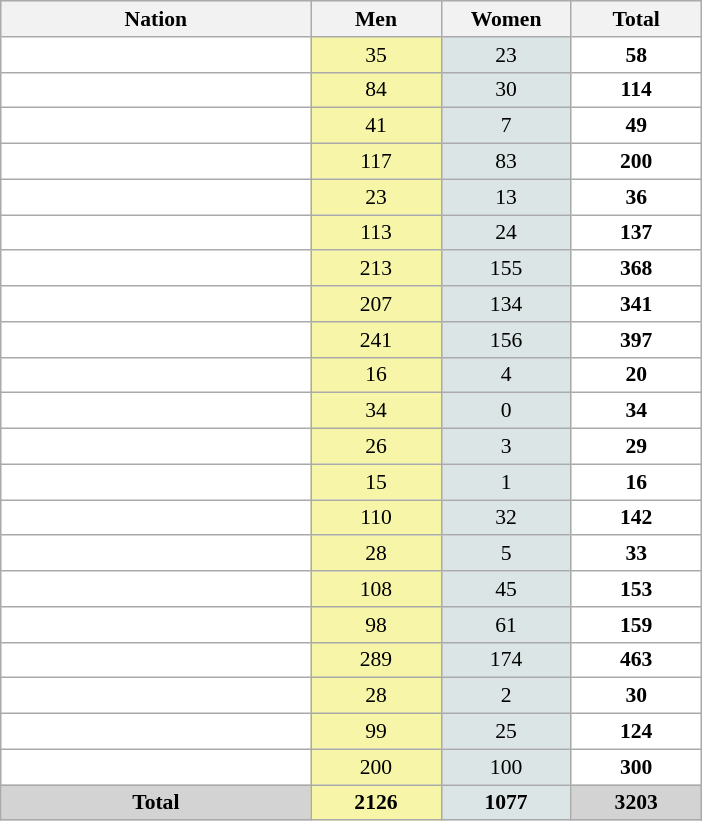<table class="wikitable sortable" style="border:1px solid #AAAAAA;font-size:90%">
<tr bgcolor="#EFEFEF">
<th width=200>Nation</th>
<th width=80> Men</th>
<th width=80> Women</th>
<th width=80>Total</th>
</tr>
<tr align="center" valign="top" bgcolor="#FFFFFF">
<td align="left"></td>
<td style="background:#F7F6A8;">35</td>
<td style="background:#DCE5E5;">23</td>
<td><strong>58</strong></td>
</tr>
<tr align="center" valign="top" bgcolor="#FFFFFF">
<td align="left"></td>
<td style="background:#F7F6A8;">84</td>
<td style="background:#DCE5E5;">30</td>
<td><strong>114</strong></td>
</tr>
<tr align="center" valign="top" bgcolor="#FFFFFF">
<td align="left"></td>
<td style="background:#F7F6A8;">41</td>
<td style="background:#DCE5E5;">7</td>
<td><strong>49</strong></td>
</tr>
<tr align="center" valign="top" bgcolor="#FFFFFF">
<td align="left"></td>
<td style="background:#F7F6A8;">117</td>
<td style="background:#DCE5E5;">83</td>
<td><strong>200</strong></td>
</tr>
<tr align="center" valign="top" bgcolor="#FFFFFF">
<td align="left"></td>
<td style="background:#F7F6A8;">23</td>
<td style="background:#DCE5E5;">13</td>
<td><strong>36</strong></td>
</tr>
<tr align="center" valign="top" bgcolor="#FFFFFF">
<td align="left"></td>
<td style="background:#F7F6A8;">113</td>
<td style="background:#DCE5E5;">24</td>
<td><strong>137</strong></td>
</tr>
<tr align="center" valign="top" bgcolor="#FFFFFF">
<td align="left"></td>
<td style="background:#F7F6A8;">213</td>
<td style="background:#DCE5E5;">155</td>
<td><strong>368</strong></td>
</tr>
<tr align="center" valign="top" bgcolor="#FFFFFF">
<td align="left"></td>
<td style="background:#F7F6A8;">207</td>
<td style="background:#DCE5E5;">134</td>
<td><strong>341</strong></td>
</tr>
<tr align="center" valign="top" bgcolor="#FFFFFF">
<td align="left"></td>
<td style="background:#F7F6A8;">241</td>
<td style="background:#DCE5E5;">156</td>
<td><strong>397</strong></td>
</tr>
<tr align="center" valign="top" bgcolor="#FFFFFF">
<td align="left"></td>
<td style="background:#F7F6A8;">16</td>
<td style="background:#DCE5E5;">4</td>
<td><strong>20</strong></td>
</tr>
<tr align="center" valign="top" bgcolor="#FFFFFF">
<td align="left"></td>
<td style="background:#F7F6A8;">34</td>
<td style="background:#DCE5E5;">0</td>
<td><strong>34</strong></td>
</tr>
<tr align="center" valign="top" bgcolor="#FFFFFF">
<td align="left"></td>
<td style="background:#F7F6A8;">26</td>
<td style="background:#DCE5E5;">3</td>
<td><strong>29</strong></td>
</tr>
<tr align="center" valign="top" bgcolor="#FFFFFF">
<td align="left"></td>
<td style="background:#F7F6A8;">15</td>
<td style="background:#DCE5E5;">1</td>
<td><strong>16</strong></td>
</tr>
<tr align="center" valign="top" bgcolor="#FFFFFF">
<td align="left"></td>
<td style="background:#F7F6A8;">110</td>
<td style="background:#DCE5E5;">32</td>
<td><strong>142</strong></td>
</tr>
<tr align="center" valign="top" bgcolor="#FFFFFF">
<td align="left"></td>
<td style="background:#F7F6A8;">28</td>
<td style="background:#DCE5E5;">5</td>
<td><strong>33</strong></td>
</tr>
<tr align="center" valign="top" bgcolor="#FFFFFF">
<td align="left"></td>
<td style="background:#F7F6A8;">108</td>
<td style="background:#DCE5E5;">45</td>
<td><strong>153</strong></td>
</tr>
<tr align="center" valign="top" bgcolor="#FFFFFF">
<td align="left"></td>
<td style="background:#F7F6A8;">98</td>
<td style="background:#DCE5E5;">61</td>
<td><strong>159</strong></td>
</tr>
<tr align="center" valign="top" bgcolor="#FFFFFF">
<td align="left"></td>
<td style="background:#F7F6A8;">289</td>
<td style="background:#DCE5E5;">174</td>
<td><strong>463</strong></td>
</tr>
<tr align="center" valign="top" bgcolor="#FFFFFF">
<td align="left"></td>
<td style="background:#F7F6A8;">28</td>
<td style="background:#DCE5E5;">2</td>
<td><strong>30</strong></td>
</tr>
<tr align="center" valign="top" bgcolor="#FFFFFF">
<td align="left"></td>
<td style="background:#F7F6A8;">99</td>
<td style="background:#DCE5E5;">25</td>
<td><strong>124</strong></td>
</tr>
<tr align="center" valign="top" bgcolor="#FFFFFF">
<td align="left"></td>
<td style="background:#F7F6A8;">200</td>
<td style="background:#DCE5E5;">100</td>
<td><strong>300</strong></td>
</tr>
<tr align="center">
<td colspan="1" bgcolor=D3D3D3><strong>Total</strong></td>
<td style="background:#F7F6A8;"><strong>2126</strong></td>
<td style="background:#DCE5E5;"><strong>1077</strong></td>
<td bgcolor=D3D3D3><strong>3203</strong></td>
</tr>
</table>
